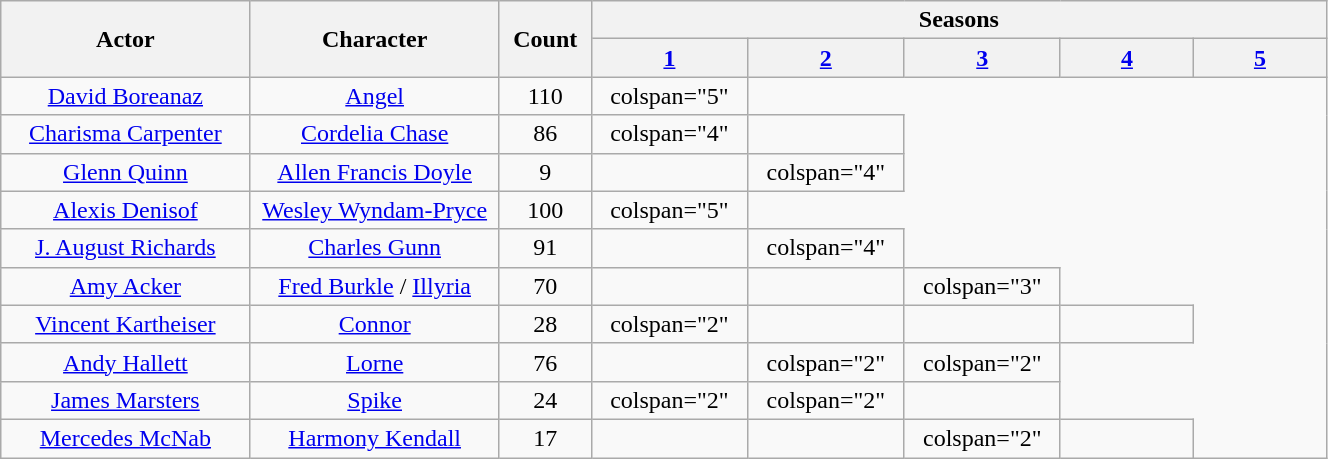<table class="wikitable sortable" style="text-align:center;" width="70%">
<tr>
<th scope="col" rowspan="2" style="width:15%;">Actor</th>
<th scope="col" rowspan="2" style="width:15%;">Character</th>
<th scope="col" rowspan="2" style="width:5%;">Count</th>
<th scope="col" colspan="7">Seasons</th>
</tr>
<tr>
<th style="width:8%;"><a href='#'>1</a></th>
<th style="width:8%;"><a href='#'>2</a></th>
<th style="width:8%;"><a href='#'>3</a></th>
<th style="width:8%;"><a href='#'>4</a></th>
<th style="width:8%;"><a href='#'>5</a></th>
</tr>
<tr>
<td><a href='#'>David Boreanaz</a></td>
<td><a href='#'>Angel</a></td>
<td>110</td>
<td>colspan="5" </td>
</tr>
<tr>
<td><a href='#'>Charisma Carpenter</a></td>
<td><a href='#'>Cordelia Chase</a></td>
<td>86</td>
<td>colspan="4" </td>
<td></td>
</tr>
<tr>
<td><a href='#'>Glenn Quinn</a></td>
<td><a href='#'>Allen Francis Doyle</a></td>
<td>9</td>
<td></td>
<td>colspan="4" </td>
</tr>
<tr>
<td><a href='#'>Alexis Denisof</a></td>
<td><a href='#'>Wesley Wyndam-Pryce</a></td>
<td>100</td>
<td>colspan="5" </td>
</tr>
<tr>
<td><a href='#'>J. August Richards</a></td>
<td><a href='#'>Charles Gunn</a></td>
<td>91</td>
<td></td>
<td>colspan="4" </td>
</tr>
<tr>
<td><a href='#'>Amy Acker</a></td>
<td><a href='#'>Fred Burkle</a> / <a href='#'>Illyria</a></td>
<td>70</td>
<td></td>
<td></td>
<td>colspan="3" </td>
</tr>
<tr>
<td><a href='#'>Vincent Kartheiser</a></td>
<td><a href='#'>Connor</a></td>
<td>28</td>
<td>colspan="2" </td>
<td></td>
<td></td>
<td></td>
</tr>
<tr>
<td><a href='#'>Andy Hallett</a></td>
<td><a href='#'>Lorne</a></td>
<td>76</td>
<td></td>
<td>colspan="2" </td>
<td>colspan="2" </td>
</tr>
<tr>
<td><a href='#'>James Marsters</a></td>
<td><a href='#'>Spike</a></td>
<td>24</td>
<td>colspan="2" </td>
<td>colspan="2" </td>
<td></td>
</tr>
<tr>
<td><a href='#'>Mercedes McNab</a></td>
<td><a href='#'>Harmony Kendall</a></td>
<td>17</td>
<td></td>
<td></td>
<td>colspan="2" </td>
<td></td>
</tr>
</table>
